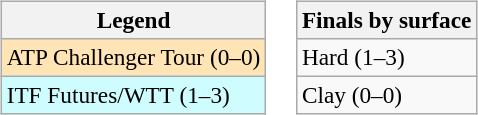<table>
<tr valign=top>
<td><br><table class="wikitable" style=font-size:97%>
<tr>
<th>Legend</th>
</tr>
<tr style="background:moccasin;">
<td>ATP Challenger Tour (0–0)</td>
</tr>
<tr style="background:#cffcff;">
<td>ITF Futures/WTT (1–3)</td>
</tr>
</table>
</td>
<td><br><table class="wikitable" style=font-size:97%>
<tr>
<th>Finals by surface</th>
</tr>
<tr>
<td>Hard (1–3)</td>
</tr>
<tr>
<td>Clay (0–0)</td>
</tr>
</table>
</td>
</tr>
</table>
